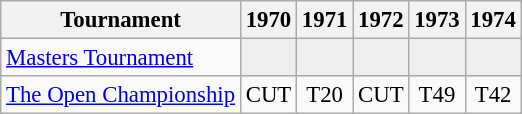<table class="wikitable" style="font-size:95%;text-align:center;">
<tr>
<th>Tournament</th>
<th>1970</th>
<th>1971</th>
<th>1972</th>
<th>1973</th>
<th>1974</th>
</tr>
<tr>
<td align=left><a href='#'>Masters Tournament</a></td>
<td style="background:#eeeeee;"></td>
<td style="background:#eeeeee;"></td>
<td style="background:#eeeeee;"></td>
<td style="background:#eeeeee;"></td>
<td style="background:#eeeeee;"></td>
</tr>
<tr>
<td align=left><a href='#'>The Open Championship</a></td>
<td>CUT</td>
<td>T20</td>
<td>CUT</td>
<td>T49</td>
<td>T42</td>
</tr>
</table>
